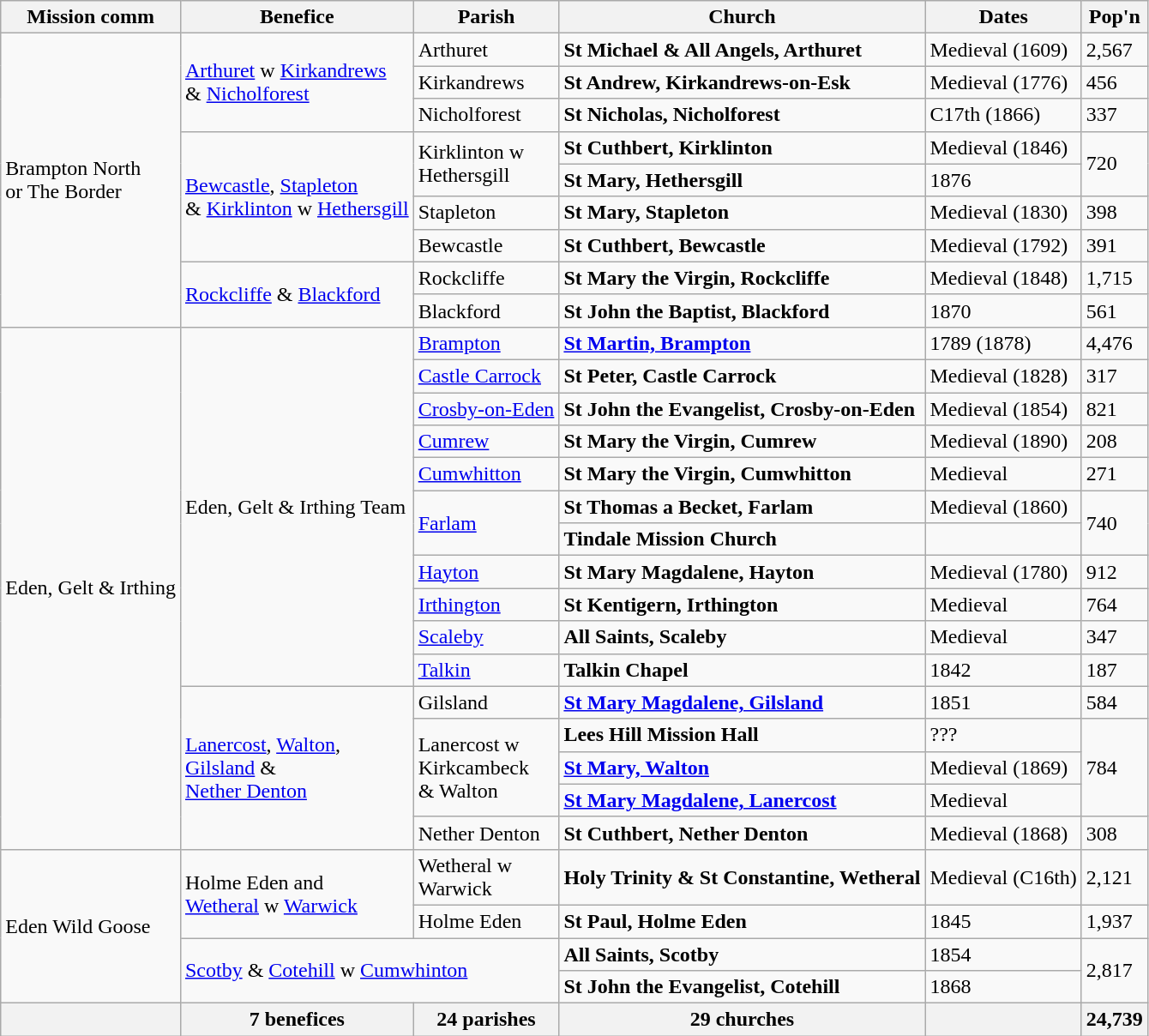<table class="wikitable">
<tr>
<th>Mission comm</th>
<th>Benefice</th>
<th>Parish</th>
<th>Church</th>
<th>Dates</th>
<th>Pop'n</th>
</tr>
<tr>
<td rowspan="9">Brampton North<br>or The Border</td>
<td rowspan="3"><a href='#'>Arthuret</a> w <a href='#'>Kirkandrews</a> <br>& <a href='#'>Nicholforest</a></td>
<td>Arthuret</td>
<td><strong>St Michael & All Angels, Arthuret</strong></td>
<td>Medieval (1609)</td>
<td>2,567</td>
</tr>
<tr>
<td>Kirkandrews</td>
<td><strong>St Andrew, Kirkandrews-on-Esk</strong></td>
<td>Medieval (1776)</td>
<td>456</td>
</tr>
<tr>
<td>Nicholforest</td>
<td><strong>St Nicholas, Nicholforest</strong></td>
<td>C17th (1866)</td>
<td>337</td>
</tr>
<tr>
<td rowspan="4"><a href='#'>Bewcastle</a>, <a href='#'>Stapleton</a> <br>& <a href='#'>Kirklinton</a> w <a href='#'>Hethersgill</a></td>
<td rowspan="2">Kirklinton w<br>Hethersgill</td>
<td><strong>St Cuthbert, Kirklinton</strong></td>
<td>Medieval (1846)</td>
<td rowspan="2">720</td>
</tr>
<tr>
<td><strong>St Mary, Hethersgill</strong></td>
<td>1876</td>
</tr>
<tr>
<td>Stapleton</td>
<td><strong>St Mary, Stapleton</strong></td>
<td>Medieval (1830)</td>
<td>398</td>
</tr>
<tr>
<td>Bewcastle</td>
<td><strong>St Cuthbert, Bewcastle</strong></td>
<td>Medieval (1792)</td>
<td>391</td>
</tr>
<tr>
<td rowspan="2"><a href='#'>Rockcliffe</a> & <a href='#'>Blackford</a></td>
<td>Rockcliffe</td>
<td><strong>St Mary the Virgin, Rockcliffe</strong></td>
<td>Medieval (1848)</td>
<td>1,715</td>
</tr>
<tr>
<td>Blackford</td>
<td><strong>St John the Baptist, Blackford</strong></td>
<td>1870</td>
<td>561</td>
</tr>
<tr>
<td rowspan="16">Eden, Gelt & Irthing</td>
<td rowspan="11">Eden, Gelt & Irthing Team</td>
<td><a href='#'>Brampton</a></td>
<td><a href='#'><strong>St Martin, Brampton</strong></a></td>
<td>1789 (1878)</td>
<td>4,476</td>
</tr>
<tr>
<td><a href='#'>Castle Carrock</a></td>
<td><strong>St Peter, Castle Carrock</strong></td>
<td>Medieval (1828)</td>
<td>317</td>
</tr>
<tr>
<td><a href='#'>Crosby-on-Eden</a></td>
<td><strong>St John the Evangelist, Crosby-on-Eden</strong></td>
<td>Medieval (1854)</td>
<td>821</td>
</tr>
<tr>
<td><a href='#'>Cumrew</a></td>
<td><strong>St Mary the Virgin, Cumrew</strong></td>
<td>Medieval (1890)</td>
<td>208</td>
</tr>
<tr>
<td><a href='#'>Cumwhitton</a></td>
<td><strong>St Mary the Virgin, Cumwhitton</strong></td>
<td>Medieval</td>
<td>271</td>
</tr>
<tr>
<td rowspan="2"><a href='#'>Farlam</a></td>
<td><strong>St Thomas a Becket, Farlam</strong></td>
<td>Medieval (1860)</td>
<td rowspan="2">740</td>
</tr>
<tr>
<td><strong>Tindale Mission Church</strong></td>
<td></td>
</tr>
<tr>
<td><a href='#'>Hayton</a></td>
<td><strong>St Mary Magdalene, Hayton</strong></td>
<td>Medieval (1780)</td>
<td>912</td>
</tr>
<tr>
<td><a href='#'>Irthington</a></td>
<td><strong>St Kentigern, Irthington</strong></td>
<td>Medieval</td>
<td>764</td>
</tr>
<tr>
<td><a href='#'>Scaleby</a></td>
<td><strong>All Saints, Scaleby</strong></td>
<td>Medieval</td>
<td>347</td>
</tr>
<tr>
<td><a href='#'>Talkin</a></td>
<td><strong>Talkin Chapel</strong></td>
<td>1842</td>
<td>187</td>
</tr>
<tr>
<td rowspan="5"><a href='#'>Lanercost</a>, <a href='#'>Walton</a>, <br><a href='#'>Gilsland</a> &<br><a href='#'>Nether Denton</a></td>
<td>Gilsland</td>
<td><a href='#'><strong>St Mary Magdalene, Gilsland</strong></a></td>
<td>1851</td>
<td>584</td>
</tr>
<tr>
<td rowspan="3">Lanercost w <br>Kirkcambeck <br>& Walton</td>
<td><strong>Lees Hill Mission Hall</strong></td>
<td>???</td>
<td rowspan="3">784</td>
</tr>
<tr>
<td><a href='#'><strong>St Mary, Walton</strong></a></td>
<td>Medieval (1869)</td>
</tr>
<tr>
<td><a href='#'><strong>St Mary Magdalene, Lanercost</strong></a></td>
<td>Medieval</td>
</tr>
<tr>
<td>Nether Denton</td>
<td><strong>St Cuthbert, Nether Denton</strong></td>
<td>Medieval (1868)</td>
<td>308</td>
</tr>
<tr>
<td rowspan="4">Eden Wild Goose</td>
<td rowspan="2">Holme Eden and <br><a href='#'>Wetheral</a> w <a href='#'>Warwick</a></td>
<td>Wetheral w <br>Warwick</td>
<td><strong>Holy Trinity & St Constantine, Wetheral</strong></td>
<td>Medieval (C16th)</td>
<td>2,121</td>
</tr>
<tr>
<td>Holme Eden</td>
<td><strong>St Paul, Holme Eden</strong></td>
<td>1845</td>
<td>1,937</td>
</tr>
<tr>
<td colspan="2" rowspan="2"><a href='#'>Scotby</a> & <a href='#'>Cotehill</a> w <a href='#'>Cumwhinton</a></td>
<td><strong>All Saints, Scotby</strong></td>
<td>1854</td>
<td rowspan="2">2,817</td>
</tr>
<tr>
<td><strong>St John the Evangelist, Cotehill</strong></td>
<td>1868</td>
</tr>
<tr>
<th></th>
<th>7 benefices</th>
<th>24 parishes</th>
<th>29 churches</th>
<th></th>
<th>24,739</th>
</tr>
</table>
